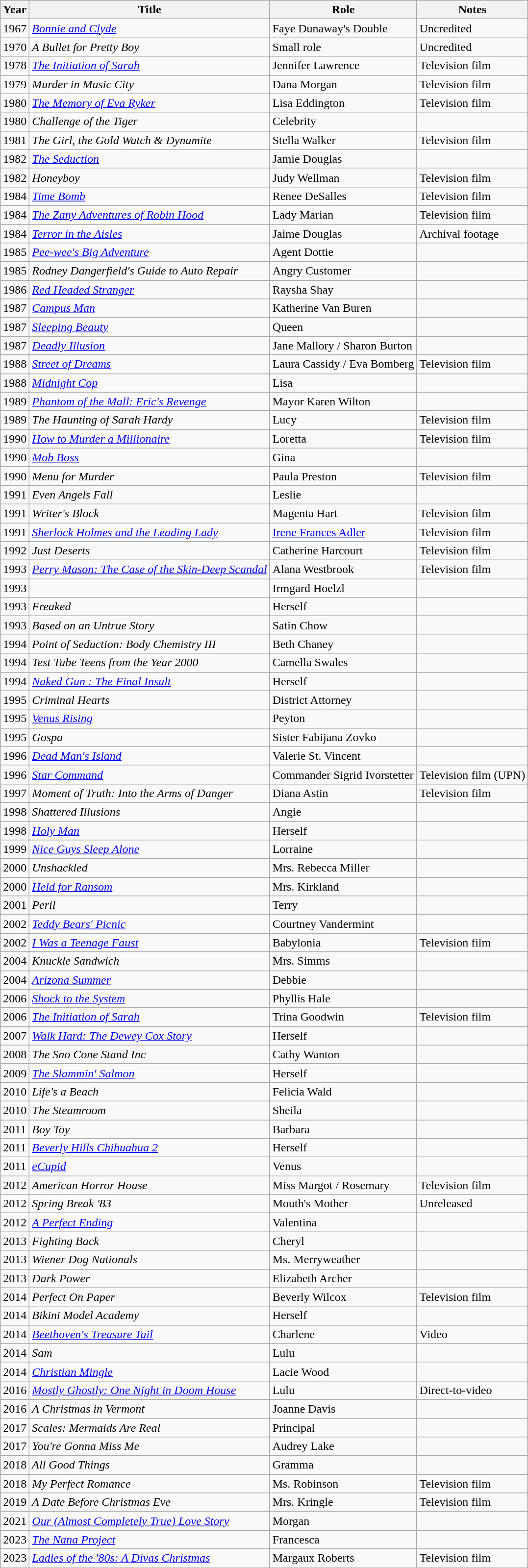<table class="wikitable sortable">
<tr>
<th>Year</th>
<th>Title</th>
<th>Role</th>
<th class="unsortable">Notes</th>
</tr>
<tr>
<td>1967</td>
<td><em><a href='#'>Bonnie and Clyde</a></em></td>
<td>Faye Dunaway's Double</td>
<td>Uncredited</td>
</tr>
<tr>
<td>1970</td>
<td><em>A Bullet for Pretty Boy</em></td>
<td>Small role</td>
<td>Uncredited</td>
</tr>
<tr>
<td>1978</td>
<td><em><a href='#'>The Initiation of Sarah</a></em></td>
<td>Jennifer Lawrence</td>
<td>Television film</td>
</tr>
<tr>
<td>1979</td>
<td><em>Murder in Music City</em></td>
<td>Dana Morgan</td>
<td>Television film</td>
</tr>
<tr>
<td>1980</td>
<td><em><a href='#'>The Memory of Eva Ryker</a></em></td>
<td>Lisa Eddington</td>
<td>Television film</td>
</tr>
<tr>
<td>1980</td>
<td><em>Challenge of the Tiger</em></td>
<td>Celebrity</td>
<td></td>
</tr>
<tr>
<td>1981</td>
<td><em>The Girl, the Gold Watch & Dynamite</em></td>
<td>Stella Walker</td>
<td>Television film</td>
</tr>
<tr>
<td>1982</td>
<td><em><a href='#'>The Seduction</a></em></td>
<td>Jamie Douglas</td>
<td></td>
</tr>
<tr>
<td>1982</td>
<td><em>Honeyboy</em></td>
<td>Judy Wellman</td>
<td>Television film</td>
</tr>
<tr>
<td>1984</td>
<td><em><a href='#'>Time Bomb</a></em></td>
<td>Renee DeSalles</td>
<td>Television film</td>
</tr>
<tr>
<td>1984</td>
<td><em><a href='#'>The Zany Adventures of Robin Hood</a></em></td>
<td>Lady Marian</td>
<td>Television film</td>
</tr>
<tr>
<td>1984</td>
<td><em><a href='#'>Terror in the Aisles</a></em></td>
<td>Jaime Douglas</td>
<td>Archival footage</td>
</tr>
<tr>
<td>1985</td>
<td><em><a href='#'>Pee-wee's Big Adventure</a></em></td>
<td>Agent Dottie</td>
<td></td>
</tr>
<tr>
<td>1985</td>
<td><em>Rodney Dangerfield's Guide to Auto Repair</em></td>
<td>Angry Customer</td>
<td></td>
</tr>
<tr>
<td>1986</td>
<td><em><a href='#'>Red Headed Stranger</a></em></td>
<td>Raysha Shay</td>
<td></td>
</tr>
<tr>
<td>1987</td>
<td><em><a href='#'>Campus Man</a></em></td>
<td>Katherine Van Buren</td>
<td></td>
</tr>
<tr>
<td>1987</td>
<td><em><a href='#'>Sleeping Beauty</a></em></td>
<td>Queen</td>
<td></td>
</tr>
<tr>
<td>1987</td>
<td><em><a href='#'>Deadly Illusion</a></em></td>
<td>Jane Mallory / Sharon Burton</td>
<td></td>
</tr>
<tr>
<td>1988</td>
<td><em><a href='#'>Street of Dreams</a></em></td>
<td>Laura Cassidy / Eva Bomberg</td>
<td>Television film</td>
</tr>
<tr>
<td>1988</td>
<td><em><a href='#'>Midnight Cop</a></em></td>
<td>Lisa</td>
<td></td>
</tr>
<tr>
<td>1989</td>
<td><em><a href='#'>Phantom of the Mall: Eric's Revenge</a></em></td>
<td>Mayor Karen Wilton</td>
<td></td>
</tr>
<tr>
<td>1989</td>
<td><em>The Haunting of Sarah Hardy</em></td>
<td>Lucy</td>
<td>Television film</td>
</tr>
<tr>
<td>1990</td>
<td><em><a href='#'>How to Murder a Millionaire</a></em></td>
<td>Loretta</td>
<td>Television film</td>
</tr>
<tr>
<td>1990</td>
<td><em><a href='#'>Mob Boss</a></em></td>
<td>Gina</td>
<td></td>
</tr>
<tr>
<td>1990</td>
<td><em>Menu for Murder</em></td>
<td>Paula Preston</td>
<td>Television film</td>
</tr>
<tr>
<td>1991</td>
<td><em>Even Angels Fall</em></td>
<td>Leslie</td>
<td></td>
</tr>
<tr>
<td>1991</td>
<td><em>Writer's Block</em></td>
<td>Magenta Hart</td>
<td>Television film</td>
</tr>
<tr>
<td>1991</td>
<td><em><a href='#'>Sherlock Holmes and the Leading Lady</a></em></td>
<td><a href='#'>Irene Frances Adler</a></td>
<td>Television film</td>
</tr>
<tr>
<td>1992</td>
<td><em>Just Deserts</em></td>
<td>Catherine Harcourt</td>
<td>Television film</td>
</tr>
<tr>
<td>1993</td>
<td><em><a href='#'>Perry Mason: The Case of the Skin-Deep Scandal</a></em></td>
<td>Alana Westbrook</td>
<td>Television film</td>
</tr>
<tr>
<td>1993</td>
<td><em></em></td>
<td>Irmgard Hoelzl</td>
<td></td>
</tr>
<tr>
<td>1993</td>
<td><em>Freaked</em></td>
<td>Herself</td>
<td></td>
</tr>
<tr>
<td>1993</td>
<td><em>Based on an Untrue Story</em></td>
<td>Satin Chow</td>
<td></td>
</tr>
<tr>
<td>1994</td>
<td><em>Point of Seduction: Body Chemistry III</em></td>
<td>Beth Chaney</td>
<td></td>
</tr>
<tr>
<td>1994</td>
<td><em>Test Tube Teens from the Year 2000</em></td>
<td>Camella Swales</td>
<td></td>
</tr>
<tr>
<td>1994</td>
<td><em><a href='#'>Naked Gun : The Final Insult</a></em></td>
<td>Herself</td>
<td></td>
</tr>
<tr>
<td>1995</td>
<td><em>Criminal Hearts</em></td>
<td>District Attorney</td>
<td></td>
</tr>
<tr>
<td>1995</td>
<td><em><a href='#'>Venus Rising</a></em></td>
<td>Peyton</td>
<td></td>
</tr>
<tr>
<td>1995</td>
<td><em>Gospa</em></td>
<td>Sister Fabijana Zovko</td>
<td></td>
</tr>
<tr>
<td>1996</td>
<td><em><a href='#'>Dead Man's Island</a></em></td>
<td>Valerie St. Vincent</td>
<td></td>
</tr>
<tr>
<td>1996</td>
<td><em><a href='#'>Star Command</a></em></td>
<td>Commander Sigrid Ivorstetter</td>
<td>Television film (UPN)</td>
</tr>
<tr>
<td>1997</td>
<td><em>Moment of Truth: Into the Arms of Danger</em></td>
<td>Diana Astin</td>
<td>Television film</td>
</tr>
<tr>
<td>1998</td>
<td><em>Shattered Illusions</em></td>
<td>Angie</td>
<td></td>
</tr>
<tr>
<td>1998</td>
<td><em><a href='#'>Holy Man</a></em></td>
<td>Herself</td>
<td></td>
</tr>
<tr>
<td>1999</td>
<td><em><a href='#'>Nice Guys Sleep Alone</a></em></td>
<td>Lorraine</td>
<td></td>
</tr>
<tr>
<td>2000</td>
<td><em>Unshackled</em></td>
<td>Mrs. Rebecca Miller</td>
<td></td>
</tr>
<tr>
<td>2000</td>
<td><em><a href='#'>Held for Ransom</a></em></td>
<td>Mrs. Kirkland</td>
<td></td>
</tr>
<tr>
<td>2001</td>
<td><em>Peril</em></td>
<td>Terry</td>
<td></td>
</tr>
<tr>
<td>2002</td>
<td><em><a href='#'>Teddy Bears' Picnic</a></em></td>
<td>Courtney Vandermint</td>
<td></td>
</tr>
<tr>
<td>2002</td>
<td><em><a href='#'>I Was a Teenage Faust</a></em></td>
<td>Babylonia</td>
<td>Television film</td>
</tr>
<tr>
<td>2004</td>
<td><em>Knuckle Sandwich</em></td>
<td>Mrs. Simms</td>
<td></td>
</tr>
<tr>
<td>2004</td>
<td><em><a href='#'>Arizona Summer</a></em></td>
<td>Debbie</td>
<td></td>
</tr>
<tr>
<td>2006</td>
<td><em><a href='#'>Shock to the System</a></em></td>
<td>Phyllis Hale</td>
<td></td>
</tr>
<tr>
<td>2006</td>
<td><em><a href='#'>The Initiation of Sarah</a></em></td>
<td>Trina Goodwin</td>
<td>Television film</td>
</tr>
<tr>
<td>2007</td>
<td><em><a href='#'>Walk Hard: The Dewey Cox Story</a></em></td>
<td>Herself</td>
<td></td>
</tr>
<tr>
<td>2008</td>
<td><em>The Sno Cone Stand Inc</em></td>
<td>Cathy Wanton</td>
<td></td>
</tr>
<tr>
<td>2009</td>
<td><em><a href='#'>The Slammin' Salmon</a></em></td>
<td>Herself</td>
<td></td>
</tr>
<tr>
<td>2010</td>
<td><em>Life's a Beach</em></td>
<td>Felicia Wald</td>
<td></td>
</tr>
<tr>
<td>2010</td>
<td><em>The Steamroom</em></td>
<td>Sheila</td>
<td></td>
</tr>
<tr>
<td>2011</td>
<td><em>Boy Toy</em></td>
<td>Barbara</td>
<td></td>
</tr>
<tr>
<td>2011</td>
<td><em><a href='#'>Beverly Hills Chihuahua 2</a></em></td>
<td>Herself</td>
<td></td>
</tr>
<tr>
<td>2011</td>
<td><em><a href='#'>eCupid</a></em></td>
<td>Venus</td>
<td></td>
</tr>
<tr>
<td>2012</td>
<td><em>American Horror House</em></td>
<td>Miss Margot / Rosemary</td>
<td>Television film</td>
</tr>
<tr>
<td>2012</td>
<td><em>Spring Break '83</em></td>
<td>Mouth's Mother</td>
<td>Unreleased</td>
</tr>
<tr>
<td>2012</td>
<td><em><a href='#'>A Perfect Ending</a></em></td>
<td>Valentina</td>
<td></td>
</tr>
<tr>
<td>2013</td>
<td><em>Fighting Back</em></td>
<td>Cheryl</td>
<td></td>
</tr>
<tr>
<td>2013</td>
<td><em>Wiener Dog Nationals</em></td>
<td>Ms. Merryweather</td>
<td></td>
</tr>
<tr>
<td>2013</td>
<td><em>Dark Power</em></td>
<td>Elizabeth Archer</td>
<td></td>
</tr>
<tr>
<td>2014</td>
<td><em>Perfect On Paper</em></td>
<td>Beverly Wilcox</td>
<td>Television film</td>
</tr>
<tr>
<td>2014</td>
<td><em>Bikini Model Academy</em></td>
<td>Herself</td>
<td></td>
</tr>
<tr>
<td>2014</td>
<td><em><a href='#'>Beethoven's Treasure Tail</a></em></td>
<td>Charlene</td>
<td>Video</td>
</tr>
<tr>
<td>2014</td>
<td><em>Sam</em></td>
<td>Lulu</td>
<td></td>
</tr>
<tr>
<td>2014</td>
<td><em><a href='#'>Christian Mingle</a></em></td>
<td>Lacie Wood</td>
<td></td>
</tr>
<tr>
<td>2016</td>
<td><em><a href='#'>Mostly Ghostly: One Night in Doom House</a></em></td>
<td>Lulu</td>
<td>Direct-to-video</td>
</tr>
<tr>
<td>2016</td>
<td><em>A Christmas in Vermont</em></td>
<td>Joanne Davis</td>
</tr>
<tr>
<td>2017</td>
<td><em>Scales: Mermaids Are Real</em></td>
<td>Principal</td>
<td></td>
</tr>
<tr>
<td>2017</td>
<td><em>You're Gonna Miss Me </em></td>
<td>Audrey Lake</td>
<td></td>
</tr>
<tr>
<td>2018</td>
<td><em>All Good Things </em></td>
<td>Gramma</td>
<td></td>
</tr>
<tr>
<td>2018</td>
<td><em>My Perfect Romance</em></td>
<td>Ms. Robinson</td>
<td>Television film</td>
</tr>
<tr>
<td>2019</td>
<td><em>A Date Before Christmas Eve</em></td>
<td>Mrs. Kringle</td>
<td>Television film</td>
</tr>
<tr>
<td>2021</td>
<td><em><a href='#'>Our (Almost Completely True) Love Story</a></em></td>
<td>Morgan</td>
<td></td>
</tr>
<tr>
<td>2023</td>
<td><em><a href='#'>The Nana Project</a></em></td>
<td>Francesca</td>
<td></td>
</tr>
<tr>
<td>2023</td>
<td><em><a href='#'>Ladies of the '80s: A Divas Christmas</a></em></td>
<td>Margaux Roberts</td>
<td>Television film</td>
</tr>
</table>
